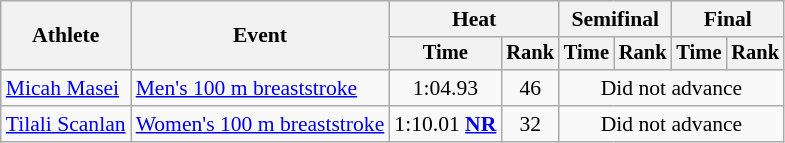<table class=wikitable style="font-size:90%">
<tr>
<th rowspan="2">Athlete</th>
<th rowspan="2">Event</th>
<th colspan="2">Heat</th>
<th colspan="2">Semifinal</th>
<th colspan="2">Final</th>
</tr>
<tr style="font-size:95%">
<th>Time</th>
<th>Rank</th>
<th>Time</th>
<th>Rank</th>
<th>Time</th>
<th>Rank</th>
</tr>
<tr align=center>
<td align=left><a href='#'>Micah Masei</a></td>
<td align=left><a href='#'>Men's 100 m breaststroke</a></td>
<td>1:04.93</td>
<td>46</td>
<td colspan="4">Did not advance</td>
</tr>
<tr align=center>
<td align=left><a href='#'>Tilali Scanlan</a></td>
<td align=left><a href='#'>Women's 100 m breaststroke</a></td>
<td>1:10.01 <strong><a href='#'>NR</a></strong></td>
<td>32</td>
<td colspan="4">Did not advance</td>
</tr>
</table>
